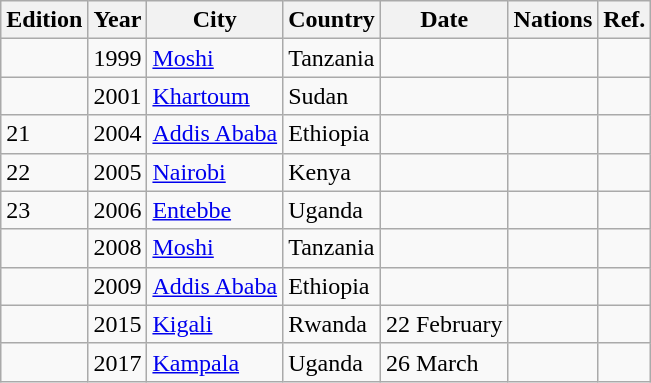<table class="wikitable">
<tr>
<th>Edition</th>
<th>Year</th>
<th>City</th>
<th>Country</th>
<th>Date</th>
<th>Nations</th>
<th>Ref.</th>
</tr>
<tr>
<td></td>
<td>1999</td>
<td><a href='#'>Moshi</a></td>
<td>Tanzania</td>
<td></td>
<td></td>
<td></td>
</tr>
<tr>
<td></td>
<td>2001</td>
<td><a href='#'>Khartoum</a></td>
<td>Sudan</td>
<td></td>
<td></td>
<td></td>
</tr>
<tr>
<td>21</td>
<td>2004</td>
<td><a href='#'>Addis Ababa</a></td>
<td>Ethiopia</td>
<td></td>
<td></td>
<td></td>
</tr>
<tr>
<td>22</td>
<td>2005</td>
<td><a href='#'>Nairobi</a></td>
<td>Kenya</td>
<td></td>
<td></td>
<td></td>
</tr>
<tr>
<td>23</td>
<td>2006</td>
<td><a href='#'>Entebbe</a></td>
<td>Uganda</td>
<td></td>
<td></td>
<td></td>
</tr>
<tr>
<td></td>
<td>2008</td>
<td><a href='#'>Moshi</a></td>
<td>Tanzania</td>
<td></td>
<td></td>
<td></td>
</tr>
<tr>
<td></td>
<td>2009</td>
<td><a href='#'>Addis Ababa</a></td>
<td>Ethiopia</td>
<td></td>
<td></td>
<td></td>
</tr>
<tr>
<td></td>
<td>2015</td>
<td><a href='#'>Kigali</a></td>
<td>Rwanda</td>
<td>22 February</td>
<td></td>
<td></td>
</tr>
<tr>
<td></td>
<td>2017</td>
<td><a href='#'>Kampala</a></td>
<td>Uganda</td>
<td>26 March</td>
<td></td>
<td></td>
</tr>
</table>
